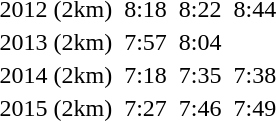<table>
<tr>
<td>2012 (2km)</td>
<td></td>
<td>8:18</td>
<td></td>
<td>8:22</td>
<td></td>
<td>8:44</td>
</tr>
<tr>
<td>2013 (2km)</td>
<td></td>
<td>7:57</td>
<td></td>
<td>8:04</td>
<td></td>
<td></td>
</tr>
<tr>
<td>2014 (2km)</td>
<td></td>
<td>7:18</td>
<td></td>
<td>7:35</td>
<td></td>
<td>7:38</td>
</tr>
<tr>
<td>2015 (2km)</td>
<td></td>
<td>7:27</td>
<td></td>
<td>7:46</td>
<td></td>
<td>7:49</td>
</tr>
</table>
